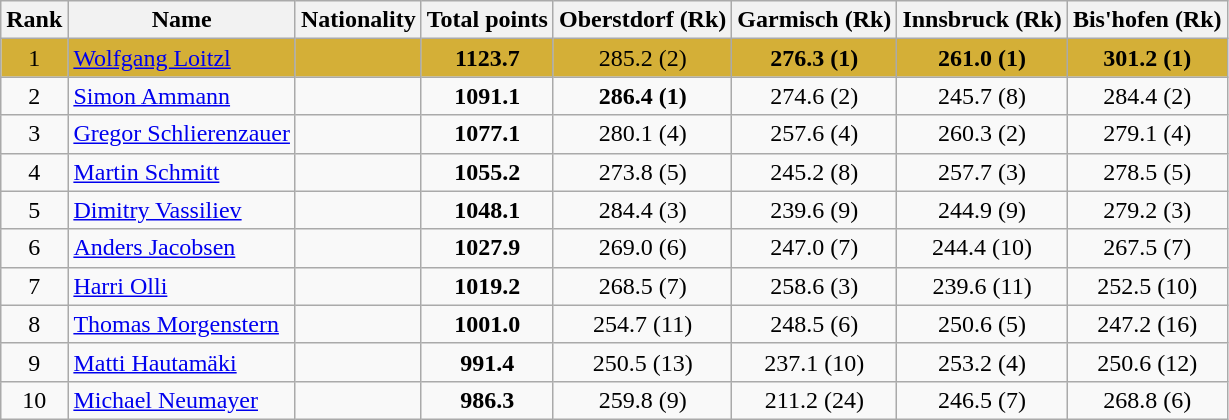<table class="wikitable">
<tr style="text-align:center">
<th>Rank</th>
<th>Name</th>
<th>Nationality</th>
<th>Total points</th>
<th>Oberstdorf (Rk)</th>
<th>Garmisch (Rk)</th>
<th>Innsbruck (Rk)</th>
<th>Bis'hofen (Rk)</th>
</tr>
<tr style="background:#D4AF37;text-align:center;">
<td>1</td>
<td align=left><a href='#'>Wolfgang Loitzl</a></td>
<td align=left></td>
<td><strong>1123.7</strong></td>
<td>285.2 (2)</td>
<td><strong>276.3 (1)</strong></td>
<td><strong>261.0 (1)</strong></td>
<td><strong>301.2 (1)</strong></td>
</tr>
<tr style="text-align:center">
<td>2</td>
<td align=left><a href='#'>Simon Ammann</a></td>
<td align=left></td>
<td><strong>1091.1</strong></td>
<td><strong>286.4 (1)</strong></td>
<td>274.6 (2)</td>
<td>245.7 (8)</td>
<td>284.4 (2)</td>
</tr>
<tr style="text-align:center">
<td>3</td>
<td align=left><a href='#'>Gregor Schlierenzauer</a></td>
<td align=left></td>
<td><strong>1077.1</strong></td>
<td>280.1 (4)</td>
<td>257.6 (4)</td>
<td>260.3 (2)</td>
<td>279.1 (4)</td>
</tr>
<tr style="text-align:center">
<td>4</td>
<td align=left><a href='#'>Martin Schmitt</a></td>
<td align=left></td>
<td><strong>1055.2</strong></td>
<td>273.8 (5)</td>
<td>245.2 (8)</td>
<td>257.7 (3)</td>
<td>278.5 (5)</td>
</tr>
<tr style="text-align:center">
<td>5</td>
<td align=left><a href='#'>Dimitry Vassiliev</a></td>
<td align=left></td>
<td><strong>1048.1</strong></td>
<td>284.4 (3)</td>
<td>239.6 (9)</td>
<td>244.9 (9)</td>
<td>279.2 (3)</td>
</tr>
<tr style="text-align:center">
<td>6</td>
<td align=left><a href='#'>Anders Jacobsen</a></td>
<td align=left></td>
<td><strong>1027.9</strong></td>
<td>269.0 (6)</td>
<td>247.0 (7)</td>
<td>244.4 (10)</td>
<td>267.5 (7)</td>
</tr>
<tr style="text-align:center">
<td>7</td>
<td align=left><a href='#'>Harri Olli</a></td>
<td align=left></td>
<td><strong>1019.2</strong></td>
<td>268.5 (7)</td>
<td>258.6 (3)</td>
<td>239.6 (11)</td>
<td>252.5 (10)</td>
</tr>
<tr style="text-align:center">
<td>8</td>
<td align=left><a href='#'>Thomas Morgenstern</a></td>
<td align=left></td>
<td><strong>1001.0</strong></td>
<td>254.7 (11)</td>
<td>248.5 (6)</td>
<td>250.6 (5)</td>
<td>247.2 (16)</td>
</tr>
<tr style="text-align:center">
<td>9</td>
<td align=left><a href='#'>Matti Hautamäki</a></td>
<td align=left></td>
<td><strong>991.4</strong></td>
<td>250.5 (13)</td>
<td>237.1 (10)</td>
<td>253.2 (4)</td>
<td>250.6 (12)</td>
</tr>
<tr style="text-align:center">
<td>10</td>
<td align=left><a href='#'>Michael Neumayer</a></td>
<td align=left></td>
<td><strong>986.3</strong></td>
<td>259.8 (9)</td>
<td>211.2 (24)</td>
<td>246.5 (7)</td>
<td>268.8 (6)</td>
</tr>
</table>
